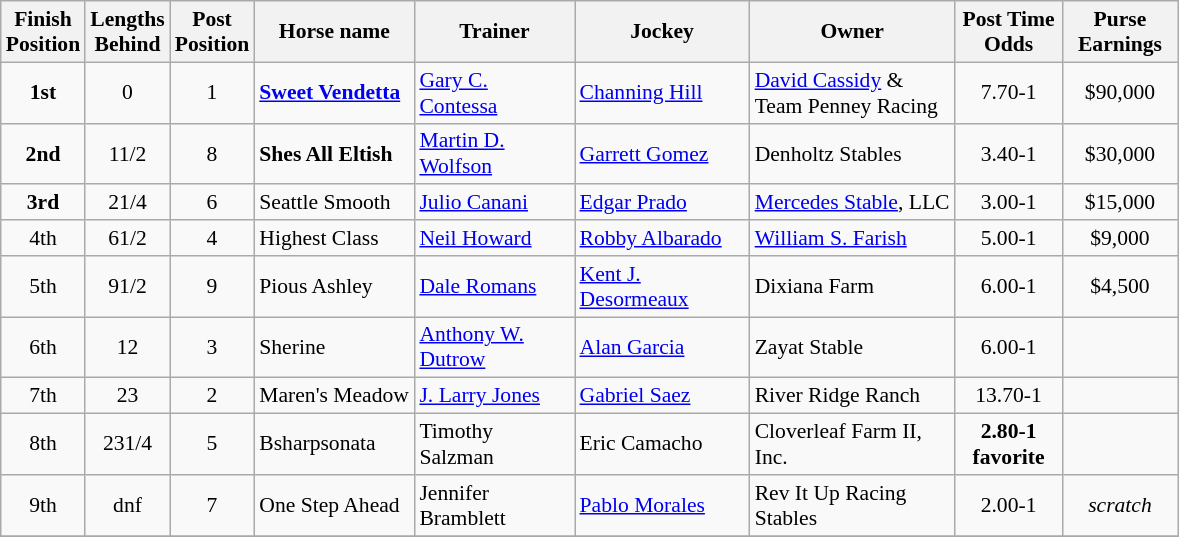<table class="wikitable sortable" | border="2" cellpadding="1" style="border-collapse: collapse; font-size:90%">
<tr>
<th width="45px">Finish <br> Position</th>
<th width="45px">Lengths <br> Behind</th>
<th width="40px">Post <br> Position</th>
<th width="100px">Horse name</th>
<th width="100px">Trainer</th>
<th width="110px">Jockey</th>
<th width="130px">Owner</th>
<th width="65px">Post Time <br> Odds</th>
<th width="70px">Purse <br> Earnings</th>
</tr>
<tr>
<td align=center><strong>1<span>st</span></strong></td>
<td align=center>0</td>
<td align=center>1</td>
<td><strong><a href='#'>Sweet Vendetta</a></strong></td>
<td><a href='#'>Gary C. Contessa</a></td>
<td><a href='#'>Channing Hill</a></td>
<td><a href='#'>David Cassidy</a> & <br> Team Penney Racing</td>
<td align=center>7.70-1</td>
<td align=center>$90,000</td>
</tr>
<tr>
<td align=center><strong>2<span>nd</span></strong></td>
<td align=center>1<span>1/2</span></td>
<td align=center>8</td>
<td><strong>Shes All Eltish</strong></td>
<td><a href='#'>Martin D. Wolfson</a></td>
<td><a href='#'>Garrett Gomez</a></td>
<td>Denholtz Stables</td>
<td align=center>3.40-1</td>
<td align=center>$30,000</td>
</tr>
<tr>
<td align=center><strong>3<span>rd</span></strong></td>
<td align=center>2<span>1/4</span></td>
<td align=center>6</td>
<td>Seattle Smooth</td>
<td><a href='#'>Julio Canani</a></td>
<td><a href='#'>Edgar Prado</a></td>
<td><a href='#'>Mercedes Stable</a>, LLC</td>
<td align=center>3.00-1</td>
<td align=center>$15,000</td>
</tr>
<tr>
<td align=center>4<span>th</span></td>
<td align=center>6<span>1/2</span></td>
<td align=center>4</td>
<td>Highest Class</td>
<td><a href='#'>Neil Howard</a></td>
<td><a href='#'>Robby Albarado</a></td>
<td><a href='#'>William S. Farish</a></td>
<td align=center>5.00-1</td>
<td align=center>$9,000</td>
</tr>
<tr>
<td align=center>5<span>th</span></td>
<td align=center>9<span>1/2</span></td>
<td align=center>9</td>
<td>Pious Ashley</td>
<td><a href='#'>Dale Romans</a></td>
<td><a href='#'>Kent J. Desormeaux</a></td>
<td>Dixiana Farm</td>
<td align=center>6.00-1</td>
<td align=center>$4,500</td>
</tr>
<tr>
<td align=center>6<span>th</span></td>
<td align=center>12</td>
<td align=center>3</td>
<td>Sherine</td>
<td><a href='#'>Anthony W. Dutrow</a></td>
<td><a href='#'>Alan Garcia</a></td>
<td>Zayat Stable</td>
<td align=center>6.00-1</td>
<td align=center></td>
</tr>
<tr>
<td align=center>7<span>th</span></td>
<td align=center>23</td>
<td align=center>2</td>
<td>Maren's Meadow</td>
<td><a href='#'>J. Larry Jones</a></td>
<td><a href='#'>Gabriel Saez</a></td>
<td>River Ridge Ranch</td>
<td align=center>13.70-1</td>
<td align=center></td>
</tr>
<tr>
<td align=center>8<span>th</span></td>
<td align=center>23<span>1/4</span></td>
<td align=center>5</td>
<td>Bsharpsonata</td>
<td>Timothy Salzman</td>
<td>Eric Camacho</td>
<td>Cloverleaf Farm II, Inc.</td>
<td align=center><strong>2.80-1   <br> <span>favorite</span></strong></td>
<td align=center></td>
</tr>
<tr>
<td align=center>9<span>th</span></td>
<td align=center>dnf</td>
<td align=center>7</td>
<td>One Step Ahead</td>
<td>Jennifer Bramblett</td>
<td><a href='#'>Pablo Morales</a></td>
<td>Rev It Up Racing Stables</td>
<td align=center>2.00-1</td>
<td align=center><em>scratch</em></td>
</tr>
<tr>
</tr>
</table>
